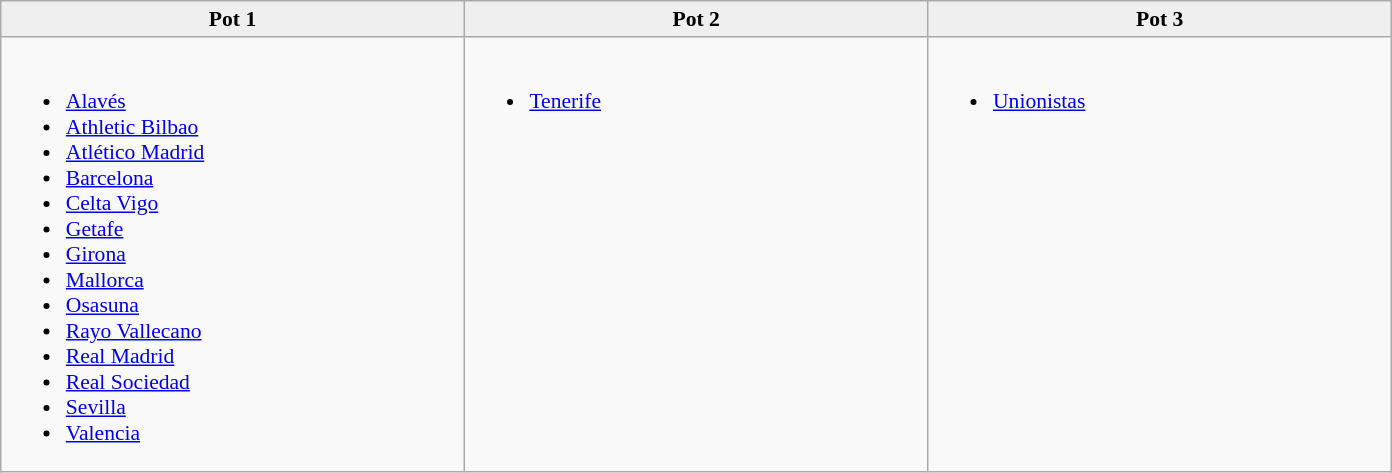<table class="wikitable" style="font-size:90%">
<tr bgcolor=#efefef align=center>
<td width=15%><strong>Pot 1</strong><br></td>
<td width="15%"><strong>Pot 2</strong><br></td>
<td width=15%><strong>Pot 3</strong><br></td>
</tr>
<tr valign=top>
<td><br><ul><li><a href='#'>Alavés</a></li><li><a href='#'>Athletic Bilbao</a></li><li><a href='#'>Atlético Madrid</a></li><li><a href='#'>Barcelona</a></li><li><a href='#'>Celta Vigo</a></li><li><a href='#'>Getafe</a></li><li><a href='#'>Girona</a></li><li><a href='#'>Mallorca</a></li><li><a href='#'>Osasuna</a></li><li><a href='#'>Rayo Vallecano</a></li><li><a href='#'>Real Madrid</a></li><li><a href='#'>Real Sociedad</a></li><li><a href='#'>Sevilla</a></li><li><a href='#'>Valencia</a></li></ul></td>
<td><br><ul><li><a href='#'>Tenerife</a></li></ul></td>
<td><br><ul><li><a href='#'>Unionistas</a></li></ul></td>
</tr>
</table>
